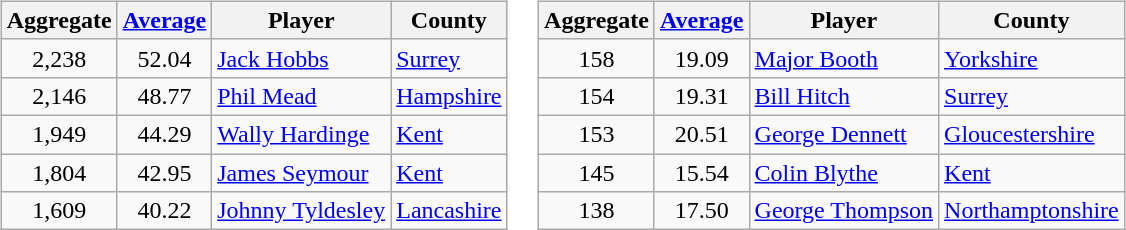<table>
<tr valign="top">
<td><br><table class="wikitable" style="text-align:left;">
<tr>
<th>Aggregate</th>
<th><a href='#'>Average</a></th>
<th>Player</th>
<th>County</th>
</tr>
<tr>
<td style="text-align:center;">2,238</td>
<td style="text-align:center;">52.04</td>
<td><a href='#'>Jack Hobbs</a></td>
<td><a href='#'>Surrey</a></td>
</tr>
<tr>
<td style="text-align:center;">2,146</td>
<td style="text-align:center;">48.77</td>
<td><a href='#'>Phil Mead</a></td>
<td><a href='#'>Hampshire</a></td>
</tr>
<tr>
<td style="text-align:center;">1,949</td>
<td style="text-align:center;">44.29</td>
<td><a href='#'>Wally Hardinge</a></td>
<td><a href='#'>Kent</a></td>
</tr>
<tr>
<td style="text-align:center;">1,804</td>
<td style="text-align:center;">42.95</td>
<td><a href='#'>James Seymour</a></td>
<td><a href='#'>Kent</a></td>
</tr>
<tr>
<td style="text-align:center;">1,609</td>
<td style="text-align:center;">40.22</td>
<td><a href='#'>Johnny Tyldesley</a></td>
<td><a href='#'>Lancashire</a></td>
</tr>
</table>
</td>
<td><br><table class="wikitable" style="text-align:left;">
<tr>
<th>Aggregate</th>
<th><a href='#'>Average</a></th>
<th>Player</th>
<th>County</th>
</tr>
<tr>
<td style="text-align:center;">158</td>
<td style="text-align:center;">19.09</td>
<td><a href='#'>Major Booth</a></td>
<td><a href='#'>Yorkshire</a></td>
</tr>
<tr>
<td style="text-align:center;">154</td>
<td style="text-align:center;">19.31</td>
<td><a href='#'>Bill Hitch</a></td>
<td><a href='#'>Surrey</a></td>
</tr>
<tr>
<td style="text-align:center;">153</td>
<td style="text-align:center;">20.51</td>
<td><a href='#'>George Dennett</a></td>
<td><a href='#'>Gloucestershire</a></td>
</tr>
<tr>
<td style="text-align:center;">145</td>
<td style="text-align:center;">15.54</td>
<td><a href='#'>Colin Blythe</a></td>
<td><a href='#'>Kent</a></td>
</tr>
<tr>
<td style="text-align:center;">138</td>
<td style="text-align:center;">17.50</td>
<td><a href='#'>George Thompson</a></td>
<td><a href='#'>Northamptonshire</a></td>
</tr>
</table>
</td>
</tr>
</table>
